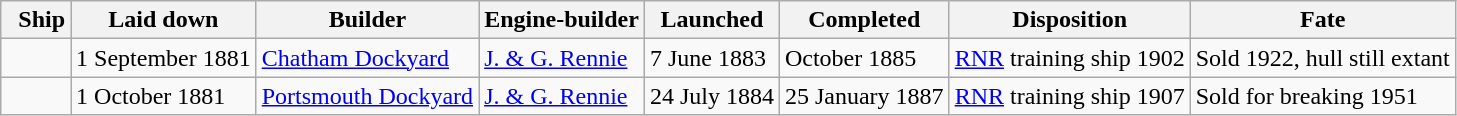<table class="wikitable">
<tr>
<th>  Ship</th>
<th><strong>Laid down</strong></th>
<th><strong>Builder</strong></th>
<th><strong>Engine-builder</strong></th>
<th><strong>Launched</strong></th>
<th><strong>Completed</strong></th>
<th><strong>Disposition</strong></th>
<th><strong>Fate</strong></th>
</tr>
<tr>
<td></td>
<td>1 September 1881</td>
<td><a href='#'>Chatham Dockyard</a></td>
<td><a href='#'>J. & G. Rennie</a></td>
<td>7 June 1883</td>
<td>October 1885</td>
<td><a href='#'>RNR</a> training ship 1902</td>
<td>Sold 1922, hull still extant</td>
</tr>
<tr>
<td></td>
<td>1 October 1881</td>
<td><a href='#'>Portsmouth Dockyard</a></td>
<td><a href='#'>J. & G. Rennie</a></td>
<td>24 July 1884</td>
<td>25 January 1887</td>
<td><a href='#'>RNR</a> training ship 1907</td>
<td>Sold for breaking 1951</td>
</tr>
</table>
